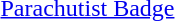<table>
<tr>
<td> <a href='#'>Parachutist Badge</a></td>
</tr>
</table>
